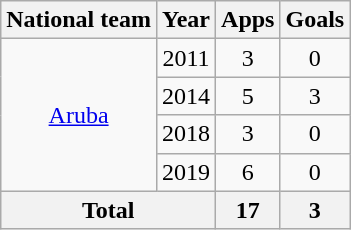<table class="wikitable" style="text-align:center">
<tr>
<th>National team</th>
<th>Year</th>
<th>Apps</th>
<th>Goals</th>
</tr>
<tr>
<td rowspan="4"><a href='#'>Aruba</a></td>
<td>2011</td>
<td>3</td>
<td>0</td>
</tr>
<tr>
<td>2014</td>
<td>5</td>
<td>3</td>
</tr>
<tr>
<td>2018</td>
<td>3</td>
<td>0</td>
</tr>
<tr>
<td>2019</td>
<td>6</td>
<td>0</td>
</tr>
<tr>
<th colspan=2>Total</th>
<th>17</th>
<th>3</th>
</tr>
</table>
